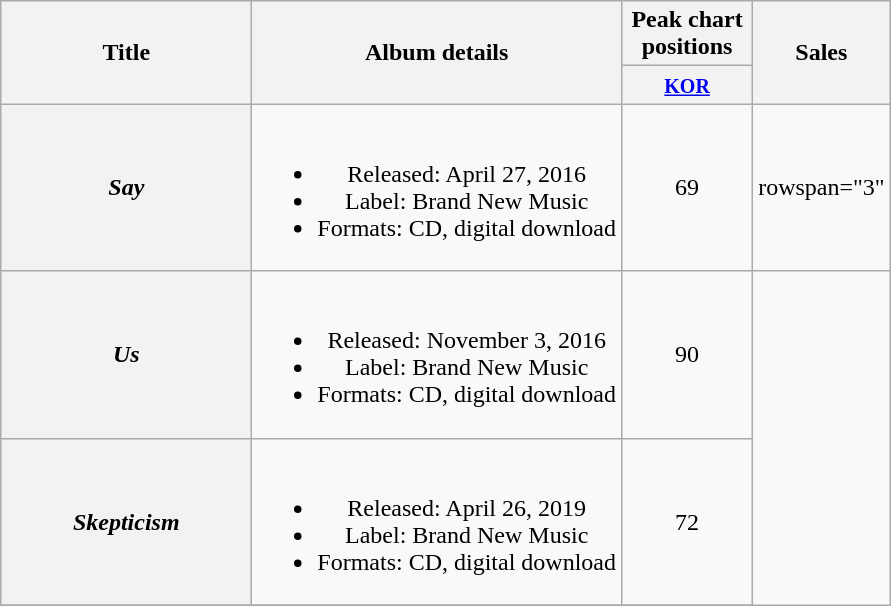<table class="wikitable plainrowheaders" style="text-align:center;">
<tr>
<th scope="col" rowspan="2" style="width:10em;">Title</th>
<th scope="col" rowspan="2">Album details</th>
<th scope="col" colspan="1" style="width:5em;">Peak chart positions</th>
<th scope="col" rowspan="2">Sales</th>
</tr>
<tr>
<th><small><a href='#'>KOR</a></small><br></th>
</tr>
<tr>
<th scope="row"><em>Say</em></th>
<td><br><ul><li>Released: April 27, 2016</li><li>Label: Brand New Music</li><li>Formats: CD, digital download</li></ul></td>
<td>69</td>
<td>rowspan="3" </td>
</tr>
<tr>
<th scope="row"><em>Us</em></th>
<td><br><ul><li>Released: November 3, 2016</li><li>Label: Brand New Music</li><li>Formats: CD, digital download</li></ul></td>
<td>90</td>
</tr>
<tr>
<th scope="row"><em>Skepticism</em></th>
<td><br><ul><li>Released: April 26, 2019</li><li>Label: Brand New Music</li><li>Formats: CD, digital download</li></ul></td>
<td>72</td>
</tr>
<tr>
</tr>
</table>
